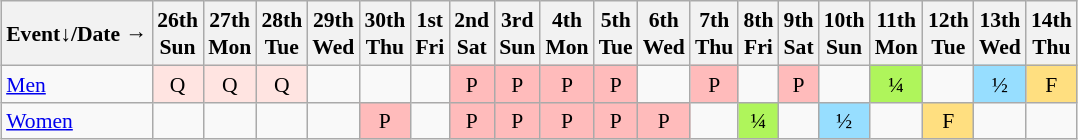<table class="wikitable" style="margin:0.5em auto; font-size:90%; line-height:1.25em; text-align:center">
<tr>
<th>Event↓/Date →</th>
<th>26th<br>Sun</th>
<th>27th<br>Mon</th>
<th>28th<br>Tue</th>
<th>29th<br>Wed</th>
<th>30th<br>Thu</th>
<th>1st<br>Fri</th>
<th>2nd<br>Sat</th>
<th>3rd<br>Sun</th>
<th>4th<br>Mon</th>
<th>5th<br>Tue</th>
<th>6th<br>Wed</th>
<th>7th<br>Thu</th>
<th>8th<br>Fri</th>
<th>9th<br>Sat</th>
<th>10th<br>Sun</th>
<th>11th<br>Mon</th>
<th>12th<br>Tue</th>
<th>13th<br>Wed</th>
<th>14th<br>Thu</th>
</tr>
<tr>
<td style="text-align:left;"><a href='#'>Men</a></td>
<td bgcolor="#FFE4E1">Q</td>
<td bgcolor="#FFE4E1">Q</td>
<td bgcolor="#FFE4E1">Q</td>
<td></td>
<td></td>
<td></td>
<td bgcolor="#FFBBBB">P</td>
<td bgcolor="#FFBBBB">P</td>
<td bgcolor="#FFBBBB">P</td>
<td bgcolor="#FFBBBB">P</td>
<td></td>
<td bgcolor="#FFBBBB">P</td>
<td></td>
<td bgcolor="#FFBBBB">P</td>
<td></td>
<td bgcolor="#AFF55B">¼</td>
<td></td>
<td bgcolor="#97DEFF">½</td>
<td bgcolor="#FFDF80">F</td>
</tr>
<tr>
<td style="text-align:left;"><a href='#'>Women</a></td>
<td></td>
<td></td>
<td></td>
<td></td>
<td bgcolor="#FFBBBB">P</td>
<td></td>
<td bgcolor="#FFBBBB">P</td>
<td bgcolor="#FFBBBB">P</td>
<td bgcolor="#FFBBBB">P</td>
<td bgcolor="#FFBBBB">P</td>
<td bgcolor="#FFBBBB">P</td>
<td></td>
<td bgcolor="#AFF55B">¼</td>
<td></td>
<td bgcolor="#97DEFF">½</td>
<td></td>
<td bgcolor="#FFDF80">F</td>
<td></td>
<td></td>
</tr>
</table>
